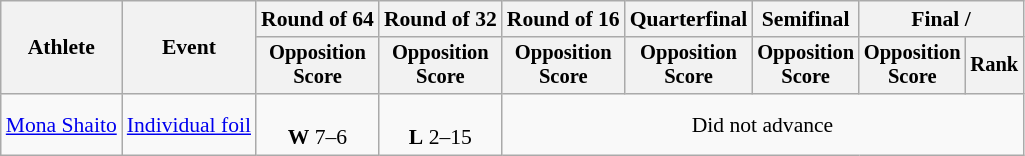<table class="wikitable" style="font-size:90%">
<tr>
<th rowspan="2">Athlete</th>
<th rowspan="2">Event</th>
<th>Round of 64</th>
<th>Round of 32</th>
<th>Round of 16</th>
<th>Quarterfinal</th>
<th>Semifinal</th>
<th colspan=2>Final / </th>
</tr>
<tr style="font-size:95%">
<th>Opposition <br> Score</th>
<th>Opposition <br> Score</th>
<th>Opposition <br> Score</th>
<th>Opposition <br> Score</th>
<th>Opposition <br> Score</th>
<th>Opposition <br> Score</th>
<th>Rank</th>
</tr>
<tr align=center>
<td align=left><a href='#'>Mona Shaito</a></td>
<td align=left><a href='#'>Individual foil</a></td>
<td><br><strong>W</strong> 7–6</td>
<td><br><strong>L</strong> 2–15</td>
<td colspan=5>Did not advance</td>
</tr>
</table>
